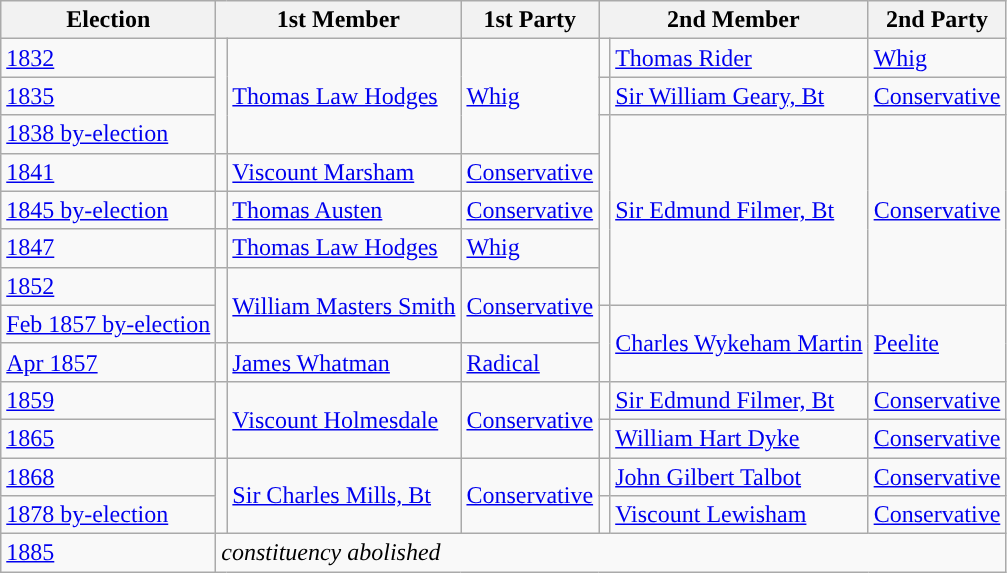<table class="wikitable">
<tr>
<th>Election</th>
<th colspan="2">1st Member</th>
<th>1st Party</th>
<th colspan="2">2nd Member</th>
<th>2nd Party</th>
</tr>
<tr>
<td><a href='#'>1832</a></td>
<td rowspan="3" style="color:inherit;background-color: "></td>
<td rowspan="3"><a href='#'>Thomas Law Hodges</a></td>
<td rowspan="3"><a href='#'>Whig</a></td>
<td style="color:inherit;background-color: "></td>
<td><a href='#'>Thomas Rider</a></td>
<td><a href='#'>Whig</a></td>
</tr>
<tr>
<td><a href='#'>1835</a></td>
<td style="color:inherit;background-color: "></td>
<td><a href='#'>Sir William Geary, Bt</a></td>
<td><a href='#'>Conservative</a></td>
</tr>
<tr>
<td><a href='#'>1838 by-election</a></td>
<td rowspan="5" style="color:inherit;background-color: "></td>
<td rowspan="5"><a href='#'>Sir Edmund Filmer, Bt</a></td>
<td rowspan="5"><a href='#'>Conservative</a></td>
</tr>
<tr>
<td><a href='#'>1841</a></td>
<td style="color:inherit;background-color: "></td>
<td><a href='#'>Viscount Marsham</a></td>
<td><a href='#'>Conservative</a></td>
</tr>
<tr>
<td><a href='#'>1845 by-election</a></td>
<td style="color:inherit;background-color: "></td>
<td><a href='#'>Thomas Austen</a></td>
<td><a href='#'>Conservative</a></td>
</tr>
<tr>
<td><a href='#'>1847</a></td>
<td style="color:inherit;background-color: "></td>
<td><a href='#'>Thomas Law Hodges</a></td>
<td><a href='#'>Whig</a></td>
</tr>
<tr>
<td><a href='#'>1852</a></td>
<td rowspan="2" style="color:inherit;background-color: "></td>
<td rowspan="2"><a href='#'>William Masters Smith</a></td>
<td rowspan="2"><a href='#'>Conservative</a></td>
</tr>
<tr>
<td><a href='#'>Feb 1857 by-election</a></td>
<td rowspan="2" style="color:inherit;background-color: "></td>
<td rowspan="2"><a href='#'>Charles Wykeham Martin</a></td>
<td rowspan="2"><a href='#'>Peelite</a></td>
</tr>
<tr>
<td><a href='#'>Apr 1857</a></td>
<td style="color:inherit;background-color: "></td>
<td><a href='#'>James Whatman</a></td>
<td><a href='#'>Radical</a></td>
</tr>
<tr>
<td><a href='#'>1859</a></td>
<td rowspan="2" style="color:inherit;background-color: "></td>
<td rowspan="2"><a href='#'>Viscount Holmesdale</a></td>
<td rowspan="2"><a href='#'>Conservative</a></td>
<td style="color:inherit;background-color: "></td>
<td><a href='#'>Sir Edmund Filmer, Bt</a></td>
<td><a href='#'>Conservative</a></td>
</tr>
<tr>
<td><a href='#'>1865</a></td>
<td style="color:inherit;background-color: "></td>
<td><a href='#'>William Hart Dyke</a></td>
<td><a href='#'>Conservative</a></td>
</tr>
<tr>
<td><a href='#'>1868</a></td>
<td rowspan="2" style="color:inherit;background-color: "></td>
<td rowspan="2"><a href='#'>Sir Charles Mills, Bt</a></td>
<td rowspan="2"><a href='#'>Conservative</a></td>
<td style="color:inherit;background-color: "></td>
<td><a href='#'>John Gilbert Talbot</a></td>
<td><a href='#'>Conservative</a></td>
</tr>
<tr>
<td><a href='#'>1878 by-election</a></td>
<td style="color:inherit;background-color: "></td>
<td><a href='#'>Viscount Lewisham</a></td>
<td><a href='#'>Conservative</a></td>
</tr>
<tr>
<td><a href='#'>1885</a></td>
<td colspan="6"><em>constituency abolished</em></td>
</tr>
</table>
